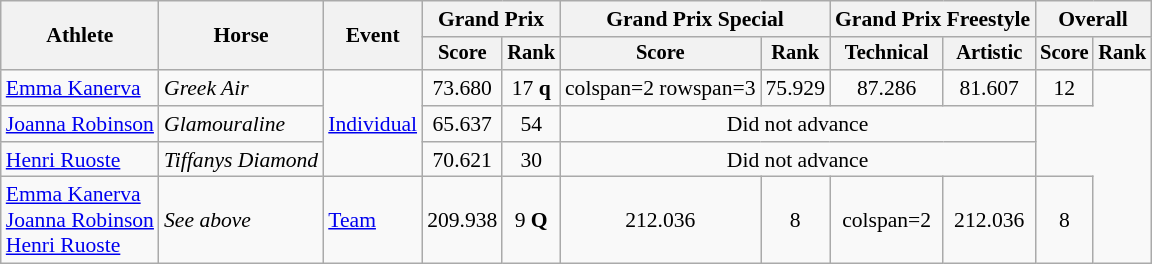<table class=wikitable style="font-size:90%; text-align:center;">
<tr>
<th rowspan=2>Athlete</th>
<th rowspan=2>Horse</th>
<th rowspan=2>Event</th>
<th colspan=2>Grand Prix</th>
<th colspan=2>Grand Prix Special</th>
<th colspan=2>Grand Prix Freestyle</th>
<th colspan=2>Overall</th>
</tr>
<tr style=font-size:95%>
<th>Score</th>
<th>Rank</th>
<th>Score</th>
<th>Rank</th>
<th>Technical</th>
<th>Artistic</th>
<th>Score</th>
<th>Rank</th>
</tr>
<tr>
<td align=left><a href='#'>Emma Kanerva</a></td>
<td align=left><em>Greek Air</em></td>
<td rowspan=3 align=left><a href='#'>Individual</a></td>
<td>73.680</td>
<td>17 <strong>q</strong></td>
<td>colspan=2 rowspan=3 </td>
<td>75.929</td>
<td>87.286</td>
<td>81.607</td>
<td>12</td>
</tr>
<tr>
<td align=left><a href='#'>Joanna Robinson</a></td>
<td align=left><em>Glamouraline</em></td>
<td>65.637</td>
<td>54</td>
<td colspan=4>Did not advance</td>
</tr>
<tr>
<td align=left><a href='#'>Henri Ruoste</a></td>
<td align=left><em>Tiffanys Diamond</em></td>
<td>70.621</td>
<td>30</td>
<td colspan=4>Did not advance</td>
</tr>
<tr>
<td align=left><a href='#'>Emma Kanerva</a><br><a href='#'>Joanna Robinson</a><br><a href='#'>Henri Ruoste</a></td>
<td align=left><em>See above</em></td>
<td align=left><a href='#'>Team</a></td>
<td>209.938</td>
<td>9 <strong>Q</strong></td>
<td>212.036</td>
<td>8</td>
<td>colspan=2 </td>
<td>212.036</td>
<td>8</td>
</tr>
</table>
